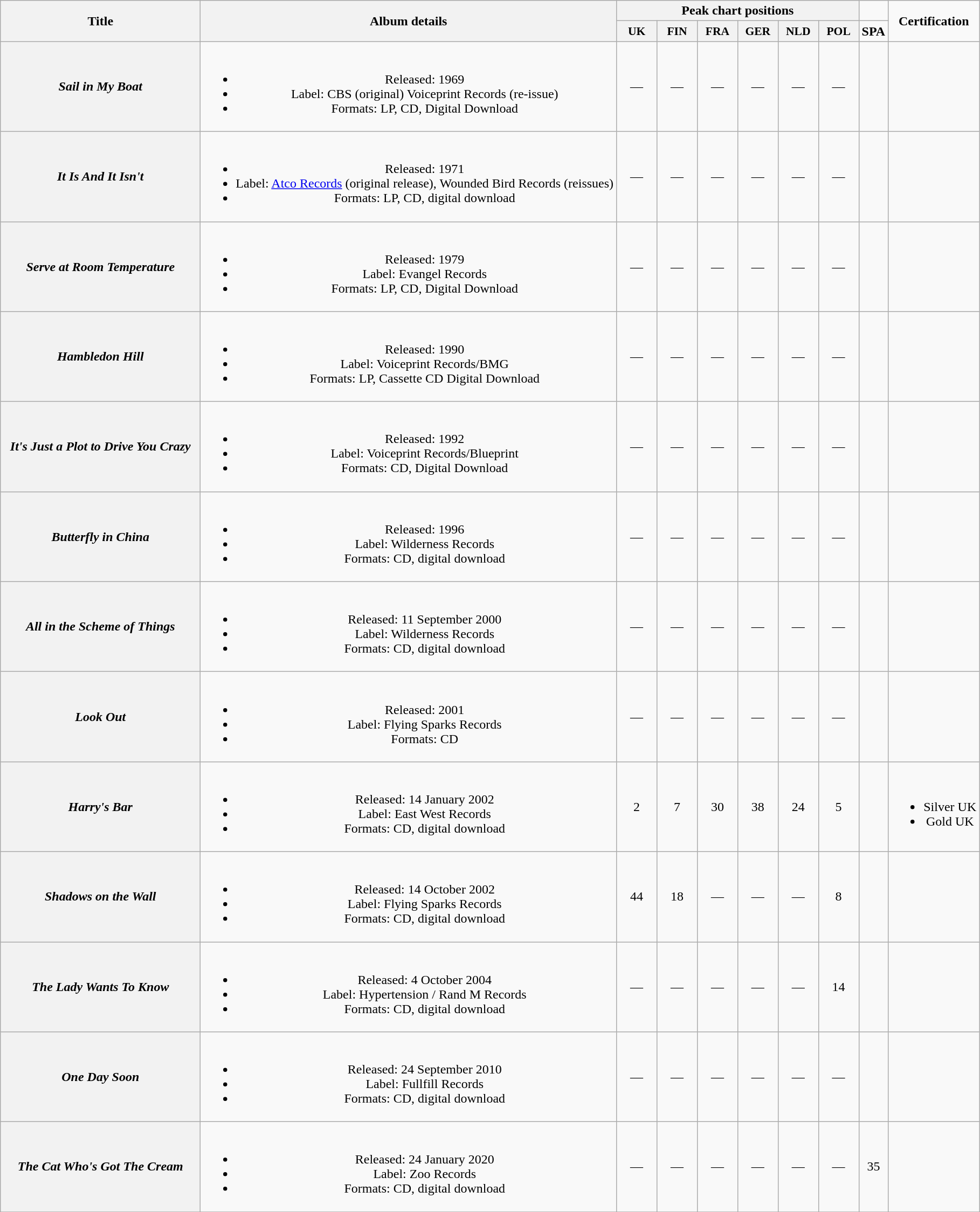<table class="wikitable plainrowheaders" style="text-align:center;">
<tr>
<th scope="col" rowspan="2" style="width:15em;">Title</th>
<th scope="col" rowspan="2">Album details</th>
<th scope="col" colspan="6">Peak chart positions</th>
<td></td>
<td rowspan="2"><strong>Certification</strong></td>
</tr>
<tr>
<th scope="col" style="width:3em;font-size:90%;">UK<br></th>
<th scope="col" style="width:3em;font-size:90%;">FIN<br></th>
<th scope="col" style="width:3em;font-size:90%;">FRA<br></th>
<th scope="col" style="width:3em;font-size:90%;">GER<br></th>
<th scope="col" style="width:3em;font-size:90%;">NLD<br></th>
<th scope="col" style="width:3em;font-size:90%;">POL<br></th>
<td><strong>SPA <br></strong></td>
</tr>
<tr>
<th scope="row"><em>Sail in My Boat</em></th>
<td><br><ul><li>Released: 1969</li><li>Label: CBS (original) Voiceprint Records (re-issue)</li><li>Formats: LP, CD, Digital Download</li></ul></td>
<td>—</td>
<td>—</td>
<td>—</td>
<td>—</td>
<td>—</td>
<td>—</td>
<td></td>
<td></td>
</tr>
<tr>
<th scope="row"><em>It Is And It Isn't</em></th>
<td><br><ul><li>Released: 1971</li><li>Label: <a href='#'>Atco Records</a> (original release), Wounded Bird Records (reissues)</li><li>Formats: LP, CD, digital download</li></ul></td>
<td>—</td>
<td>—</td>
<td>—</td>
<td>—</td>
<td>—</td>
<td>—</td>
<td></td>
<td></td>
</tr>
<tr ||>
<th scope="row"><em>Serve at Room Temperature</em></th>
<td><br><ul><li>Released: 1979</li><li>Label: Evangel Records</li><li>Formats: LP, CD, Digital Download</li></ul></td>
<td>—</td>
<td>—</td>
<td>—</td>
<td>—</td>
<td>—</td>
<td>—</td>
<td></td>
<td></td>
</tr>
<tr ||>
<th scope="row"><em>Hambledon Hill</em></th>
<td><br><ul><li>Released: 1990</li><li>Label: Voiceprint Records/BMG</li><li>Formats: LP, Cassette CD Digital Download</li></ul></td>
<td>—</td>
<td>—</td>
<td>—</td>
<td>—</td>
<td>—</td>
<td>—</td>
<td></td>
<td></td>
</tr>
<tr ||>
<th scope="row"><em>It's Just a Plot to Drive You Crazy</em></th>
<td><br><ul><li>Released: 1992</li><li>Label: Voiceprint Records/Blueprint</li><li>Formats: CD, Digital Download</li></ul></td>
<td>—</td>
<td>—</td>
<td>—</td>
<td>—</td>
<td>—</td>
<td>—</td>
<td></td>
<td></td>
</tr>
<tr ||>
<th scope="row"><em>Butterfly in China</em></th>
<td><br><ul><li>Released: 1996</li><li>Label: Wilderness Records</li><li>Formats: CD, digital download</li></ul></td>
<td>—</td>
<td>—</td>
<td>—</td>
<td>—</td>
<td>—</td>
<td>—</td>
<td></td>
<td></td>
</tr>
<tr ||>
<th scope="row"><em>All in the Scheme of Things</em></th>
<td><br><ul><li>Released: 11 September 2000</li><li>Label: Wilderness Records</li><li>Formats: CD, digital download</li></ul></td>
<td>—</td>
<td>—</td>
<td>—</td>
<td>—</td>
<td>—</td>
<td>—</td>
<td></td>
<td></td>
</tr>
<tr ||>
<th scope="row"><em>Look Out</em></th>
<td><br><ul><li>Released: 2001</li><li>Label: Flying Sparks Records</li><li>Formats: CD</li></ul></td>
<td>—</td>
<td>—</td>
<td>—</td>
<td>—</td>
<td>—</td>
<td>—</td>
<td></td>
<td></td>
</tr>
<tr ||>
<th scope="row"><em>Harry's Bar</em></th>
<td><br><ul><li>Released: 14 January 2002</li><li>Label: East West Records</li><li>Formats: CD, digital download</li></ul></td>
<td>2</td>
<td>7</td>
<td>30</td>
<td>38</td>
<td>24</td>
<td>5</td>
<td></td>
<td><br><ul><li>Silver UK</li><li>Gold UK</li></ul></td>
</tr>
<tr ||>
<th scope="row"><em>Shadows on the Wall</em></th>
<td><br><ul><li>Released: 14 October 2002</li><li>Label: Flying Sparks Records</li><li>Formats: CD, digital download</li></ul></td>
<td>44</td>
<td>18</td>
<td>—</td>
<td>—</td>
<td>—</td>
<td>8</td>
<td></td>
<td></td>
</tr>
<tr ||>
<th scope="row"><em>The Lady Wants To Know</em></th>
<td><br><ul><li>Released: 4 October 2004</li><li>Label: Hypertension / Rand M Records</li><li>Formats: CD, digital download</li></ul></td>
<td>—</td>
<td>—</td>
<td>—</td>
<td>—</td>
<td>—</td>
<td>14</td>
<td></td>
<td></td>
</tr>
<tr>
<th scope="row"><em>One Day Soon</em></th>
<td><br><ul><li>Released: 24 September 2010</li><li>Label: Fullfill Records</li><li>Formats: CD, digital download</li></ul></td>
<td>—</td>
<td>—</td>
<td>—</td>
<td>—</td>
<td>—</td>
<td>—</td>
<td></td>
<td></td>
</tr>
<tr ||>
<th scope="row"><em>The Cat Who's Got The Cream</em></th>
<td><br><ul><li>Released: 24 January 2020</li><li>Label: Zoo Records</li><li>Formats: CD, digital download</li></ul></td>
<td>—</td>
<td>—</td>
<td>—</td>
<td>—</td>
<td>—</td>
<td>—</td>
<td>35</td>
<td></td>
</tr>
<tr>
</tr>
</table>
